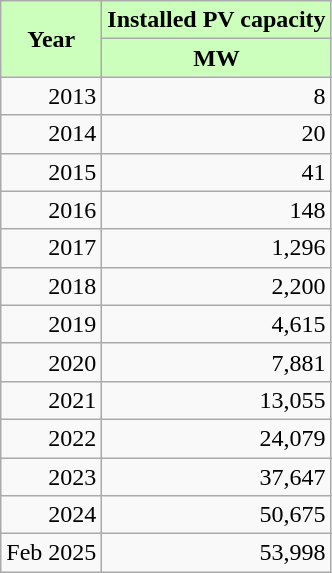<table class="wikitable">
<tr>
<th rowspan=2; style="background-color: #cfb;">Year</th>
<th colspan=2; style="background-color: #cfb;">Installed PV capacity</th>
</tr>
<tr>
<th style="background-color: #cfb;">MW</th>
</tr>
<tr align=right>
<td>2013</td>
<td>8</td>
</tr>
<tr align=right>
<td>2014</td>
<td>20</td>
</tr>
<tr align=right>
<td>2015</td>
<td>41</td>
</tr>
<tr align=right>
<td>2016</td>
<td>148</td>
</tr>
<tr align=right>
<td>2017</td>
<td>1,296</td>
</tr>
<tr align=right>
<td>2018</td>
<td>2,200</td>
</tr>
<tr align=right>
<td>2019</td>
<td>4,615</td>
</tr>
<tr align=right>
<td>2020</td>
<td>7,881</td>
</tr>
<tr align=right>
<td>2021</td>
<td>13,055</td>
</tr>
<tr align=right>
<td>2022</td>
<td>24,079</td>
</tr>
<tr align=right>
<td>2023</td>
<td>37,647</td>
</tr>
<tr align=right>
<td>2024</td>
<td>50,675</td>
</tr>
<tr align=right>
<td>Feb 2025</td>
<td>53,998</td>
</tr>
</table>
